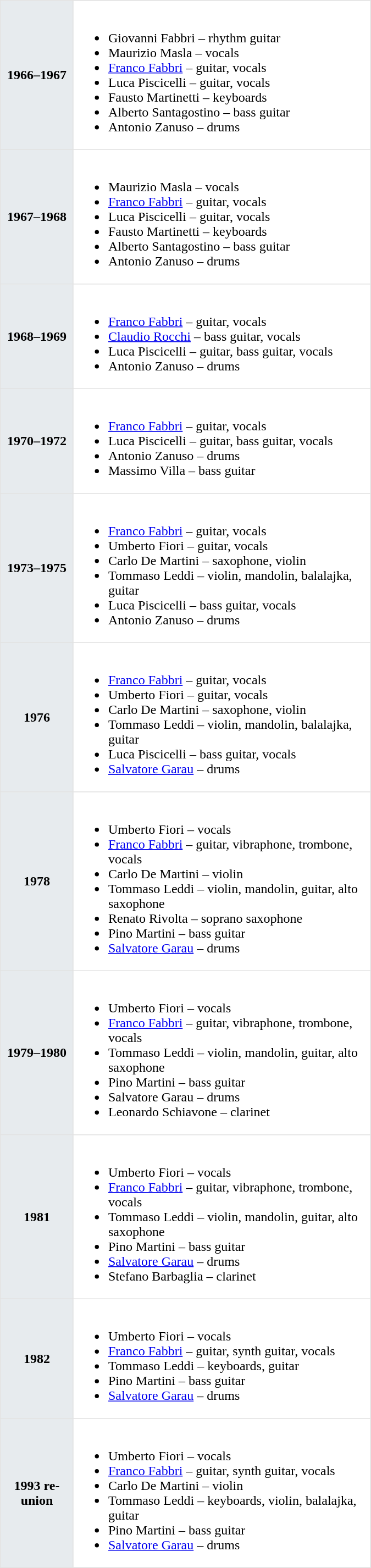<table class="toccolours"  border=1 cellpadding=2 cellspacing=0 style="width: 450px; margin: 0 0 1em 1em; border-collapse: collapse; border: 1px solid #E2E2E2;">
<tr>
<th bgcolor="#E7EBEE">1966–1967</th>
<td><br><ul><li>Giovanni Fabbri – rhythm guitar</li><li>Maurizio Masla – vocals</li><li><a href='#'>Franco Fabbri</a> – guitar, vocals</li><li>Luca Piscicelli – guitar, vocals</li><li>Fausto Martinetti – keyboards</li><li>Alberto Santagostino – bass guitar</li><li>Antonio Zanuso – drums</li></ul></td>
</tr>
<tr>
<th bgcolor="#E7EBEE">1967–1968</th>
<td><br><ul><li>Maurizio Masla – vocals</li><li><a href='#'>Franco Fabbri</a> – guitar, vocals</li><li>Luca Piscicelli – guitar, vocals</li><li>Fausto Martinetti – keyboards</li><li>Alberto Santagostino – bass guitar</li><li>Antonio Zanuso – drums</li></ul></td>
</tr>
<tr>
<th bgcolor="#E7EBEE">1968–1969</th>
<td><br><ul><li><a href='#'>Franco Fabbri</a> – guitar, vocals</li><li><a href='#'>Claudio Rocchi</a> – bass guitar, vocals</li><li>Luca Piscicelli – guitar, bass guitar, vocals</li><li>Antonio Zanuso – drums</li></ul></td>
</tr>
<tr>
<th bgcolor="#E7EBEE">1970–1972</th>
<td><br><ul><li><a href='#'>Franco Fabbri</a> – guitar, vocals</li><li>Luca Piscicelli – guitar, bass guitar, vocals</li><li>Antonio Zanuso – drums</li><li>Massimo Villa – bass guitar</li></ul></td>
</tr>
<tr>
<th bgcolor="#E7EBEE">1973–1975</th>
<td><br><ul><li><a href='#'>Franco Fabbri</a> – guitar, vocals</li><li>Umberto Fiori – guitar, vocals</li><li>Carlo De Martini – saxophone, violin</li><li>Tommaso Leddi – violin, mandolin, balalajka, guitar</li><li>Luca Piscicelli – bass guitar, vocals</li><li>Antonio Zanuso – drums</li></ul></td>
</tr>
<tr>
<th bgcolor="#E7EBEE">1976</th>
<td><br><ul><li><a href='#'>Franco Fabbri</a> – guitar, vocals</li><li>Umberto Fiori – guitar, vocals</li><li>Carlo De Martini – saxophone, violin</li><li>Tommaso Leddi – violin, mandolin, balalajka, guitar</li><li>Luca Piscicelli – bass guitar, vocals</li><li><a href='#'>Salvatore Garau</a> – drums</li></ul></td>
</tr>
<tr>
<th bgcolor="#E7EBEE">1978</th>
<td><br><ul><li>Umberto Fiori – vocals</li><li><a href='#'>Franco Fabbri</a> – guitar, vibraphone, trombone, vocals</li><li>Carlo De Martini – violin</li><li>Tommaso Leddi – violin, mandolin, guitar, alto saxophone</li><li>Renato Rivolta – soprano saxophone</li><li>Pino Martini – bass guitar</li><li><a href='#'>Salvatore Garau</a> – drums</li></ul></td>
</tr>
<tr>
<th bgcolor="#E7EBEE">1979–1980</th>
<td><br><ul><li>Umberto Fiori – vocals</li><li><a href='#'>Franco Fabbri</a> – guitar, vibraphone, trombone, vocals</li><li>Tommaso Leddi – violin, mandolin, guitar, alto saxophone</li><li>Pino Martini – bass guitar</li><li>Salvatore Garau – drums</li><li>Leonardo Schiavone – clarinet</li></ul></td>
</tr>
<tr>
<th bgcolor="#E7EBEE">1981</th>
<td><br><ul><li>Umberto Fiori – vocals</li><li><a href='#'>Franco Fabbri</a> – guitar, vibraphone, trombone, vocals</li><li>Tommaso Leddi – violin, mandolin, guitar, alto saxophone</li><li>Pino Martini – bass guitar</li><li><a href='#'>Salvatore Garau</a> – drums</li><li>Stefano Barbaglia – clarinet</li></ul></td>
</tr>
<tr>
<th bgcolor="#E7EBEE">1982</th>
<td><br><ul><li>Umberto Fiori – vocals</li><li><a href='#'>Franco Fabbri</a> – guitar, synth guitar, vocals</li><li>Tommaso Leddi – keyboards, guitar</li><li>Pino Martini – bass guitar</li><li><a href='#'>Salvatore Garau</a> – drums</li></ul></td>
</tr>
<tr>
<th bgcolor="#E7EBEE">1993 re-union</th>
<td><br><ul><li>Umberto Fiori – vocals</li><li><a href='#'>Franco Fabbri</a> – guitar, synth guitar, vocals</li><li>Carlo De Martini – violin</li><li>Tommaso Leddi – keyboards, violin, balalajka, guitar</li><li>Pino Martini – bass guitar</li><li><a href='#'>Salvatore Garau</a> – drums</li></ul></td>
</tr>
</table>
